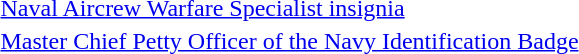<table>
<tr>
<td></td>
<td><a href='#'>Naval Aircrew Warfare Specialist insignia</a></td>
</tr>
<tr>
<td></td>
<td><a href='#'>Master Chief Petty Officer of the Navy Identification Badge</a></td>
</tr>
</table>
